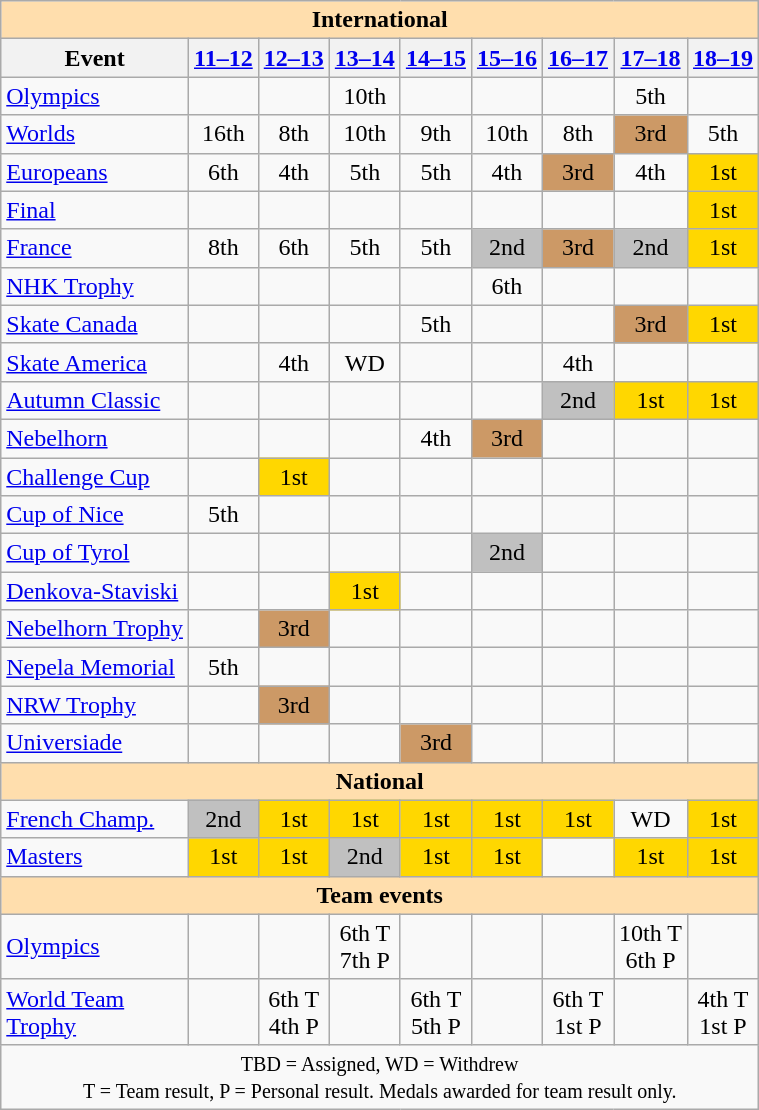<table class="wikitable" style="text-align:center">
<tr>
<th colspan="9" style="background-color: #ffdead; " align="center">International</th>
</tr>
<tr>
<th>Event</th>
<th><a href='#'>11–12</a></th>
<th><a href='#'>12–13</a></th>
<th><a href='#'>13–14</a></th>
<th><a href='#'>14–15</a></th>
<th><a href='#'>15–16</a></th>
<th><a href='#'>16–17</a></th>
<th><a href='#'>17–18</a></th>
<th><a href='#'>18–19</a></th>
</tr>
<tr>
<td align=left><a href='#'>Olympics</a></td>
<td></td>
<td></td>
<td>10th</td>
<td></td>
<td></td>
<td></td>
<td>5th</td>
<td></td>
</tr>
<tr>
<td align=left><a href='#'>Worlds</a></td>
<td>16th</td>
<td>8th</td>
<td>10th</td>
<td>9th</td>
<td>10th</td>
<td>8th</td>
<td bgcolor="#cc9966">3rd</td>
<td>5th</td>
</tr>
<tr>
<td align=left><a href='#'>Europeans</a></td>
<td>6th</td>
<td>4th</td>
<td>5th</td>
<td>5th</td>
<td>4th</td>
<td bgcolor="#cc9966">3rd</td>
<td>4th</td>
<td bgcolor=gold>1st</td>
</tr>
<tr>
<td align=left> <a href='#'>Final</a></td>
<td></td>
<td></td>
<td></td>
<td></td>
<td></td>
<td></td>
<td></td>
<td bgcolor=gold>1st</td>
</tr>
<tr>
<td align=left> <a href='#'>France</a></td>
<td>8th</td>
<td>6th</td>
<td>5th</td>
<td>5th</td>
<td bgcolor=silver>2nd</td>
<td bgcolor="#cc9966">3rd</td>
<td bgcolor=silver>2nd</td>
<td bgcolor=gold>1st</td>
</tr>
<tr>
<td align=left> <a href='#'>NHK Trophy</a></td>
<td></td>
<td></td>
<td></td>
<td></td>
<td>6th</td>
<td></td>
<td></td>
<td></td>
</tr>
<tr>
<td align=left> <a href='#'>Skate Canada</a></td>
<td></td>
<td></td>
<td></td>
<td>5th</td>
<td></td>
<td></td>
<td bgcolor="#cc9966">3rd</td>
<td bgcolor=gold>1st</td>
</tr>
<tr>
<td align=left> <a href='#'>Skate America</a></td>
<td></td>
<td>4th</td>
<td>WD</td>
<td></td>
<td></td>
<td>4th</td>
<td></td>
<td></td>
</tr>
<tr>
<td align=left> <a href='#'>Autumn Classic</a></td>
<td></td>
<td></td>
<td></td>
<td></td>
<td></td>
<td bgcolor=silver>2nd</td>
<td bgcolor=gold>1st</td>
<td bgcolor=gold>1st</td>
</tr>
<tr>
<td align=left> <a href='#'>Nebelhorn</a></td>
<td></td>
<td></td>
<td></td>
<td>4th</td>
<td bgcolor="#cc9966">3rd</td>
<td></td>
<td></td>
<td></td>
</tr>
<tr>
<td align=left><a href='#'>Challenge Cup</a></td>
<td></td>
<td bgcolor=gold>1st</td>
<td></td>
<td></td>
<td></td>
<td></td>
<td></td>
<td></td>
</tr>
<tr>
<td align=left><a href='#'>Cup of Nice</a></td>
<td>5th</td>
<td></td>
<td></td>
<td></td>
<td></td>
<td></td>
<td></td>
<td></td>
</tr>
<tr>
<td align=left><a href='#'>Cup of Tyrol</a></td>
<td></td>
<td></td>
<td></td>
<td></td>
<td bgcolor=silver>2nd</td>
<td></td>
<td></td>
<td></td>
</tr>
<tr>
<td align=left><a href='#'>Denkova-Staviski</a></td>
<td></td>
<td></td>
<td bgcolor=gold>1st</td>
<td></td>
<td></td>
<td></td>
<td></td>
<td></td>
</tr>
<tr>
<td align=left><a href='#'>Nebelhorn Trophy</a></td>
<td></td>
<td bgcolor="#cc9966">3rd</td>
<td></td>
<td></td>
<td></td>
<td></td>
<td></td>
<td></td>
</tr>
<tr>
<td align=left><a href='#'>Nepela Memorial</a></td>
<td>5th</td>
<td></td>
<td></td>
<td></td>
<td></td>
<td></td>
<td></td>
<td></td>
</tr>
<tr>
<td align=left><a href='#'>NRW Trophy</a></td>
<td></td>
<td bgcolor="#cc9966">3rd</td>
<td></td>
<td></td>
<td></td>
<td></td>
<td></td>
<td></td>
</tr>
<tr>
<td align=left><a href='#'>Universiade</a></td>
<td></td>
<td></td>
<td></td>
<td bgcolor="#cc9966">3rd</td>
<td></td>
<td></td>
<td></td>
<td></td>
</tr>
<tr>
<th colspan="9" style="background-color: #ffdead; " align="center">National</th>
</tr>
<tr>
<td align=left><a href='#'>French Champ.</a></td>
<td bgcolor=silver>2nd</td>
<td bgcolor=gold>1st</td>
<td bgcolor=gold>1st</td>
<td bgcolor=gold>1st</td>
<td bgcolor=gold>1st</td>
<td bgcolor=gold>1st</td>
<td>WD</td>
<td bgcolor=gold>1st</td>
</tr>
<tr>
<td align=left><a href='#'>Masters</a></td>
<td bgcolor=gold>1st</td>
<td bgcolor=gold>1st</td>
<td bgcolor=silver>2nd</td>
<td bgcolor=gold>1st</td>
<td bgcolor=gold>1st</td>
<td></td>
<td bgcolor=gold>1st</td>
<td bgcolor=gold>1st</td>
</tr>
<tr>
<th colspan="9" style="background-color: #ffdead; " align="center">Team events</th>
</tr>
<tr>
<td align=left><a href='#'>Olympics</a></td>
<td></td>
<td></td>
<td>6th T <br>7th P</td>
<td></td>
<td></td>
<td></td>
<td>10th T <br>6th P</td>
<td></td>
</tr>
<tr>
<td align=left><a href='#'>World Team<br>Trophy</a></td>
<td></td>
<td>6th T <br>4th P</td>
<td></td>
<td>6th T <br>5th P</td>
<td></td>
<td>6th T <br>1st P</td>
<td></td>
<td>4th T <br> 1st P</td>
</tr>
<tr>
<td colspan="9" align="center"><small> TBD = Assigned, WD = Withdrew <br> T = Team result, P = Personal result. Medals awarded for team result only. </small></td>
</tr>
</table>
